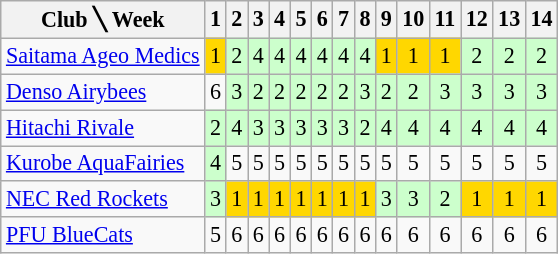<table style="font-size: 92%; text-align: center" class="wikitable sortable">
<tr>
<th>Club ╲ Week</th>
<th>1</th>
<th>2</th>
<th>3</th>
<th>4</th>
<th>5</th>
<th>6</th>
<th>7</th>
<th>8</th>
<th>9</th>
<th>10</th>
<th>11</th>
<th>12</th>
<th>13</th>
<th>14</th>
</tr>
<tr>
<td align=left><a href='#'>Saitama Ageo Medics</a></td>
<td style="background:#FFD700;">1</td>
<td style="background:#ccffcc;">2</td>
<td style="background:#ccffcc;">4</td>
<td style="background:#ccffcc;">4</td>
<td style="background:#ccffcc;">4</td>
<td style="background:#ccffcc;">4</td>
<td style="background:#ccffcc;">4</td>
<td style="background:#ccffcc;">4</td>
<td style="background:#FFD700;">1</td>
<td style="background:#FFD700;">1</td>
<td style="background:#FFD700;">1</td>
<td style="background:#ccffcc;">2</td>
<td style="background:#ccffcc;">2</td>
<td style="background:#ccffcc;">2</td>
</tr>
<tr>
<td align=left><a href='#'>Denso Airybees</a></td>
<td>6</td>
<td style="background:#ccffcc;">3</td>
<td style="background:#ccffcc;">2</td>
<td style="background:#ccffcc;">2</td>
<td style="background:#ccffcc;">2</td>
<td style="background:#ccffcc;">2</td>
<td style="background:#ccffcc;">2</td>
<td style="background:#ccffcc;">3</td>
<td style="background:#ccffcc;">2</td>
<td style="background:#ccffcc;">2</td>
<td style="background:#ccffcc;">3</td>
<td style="background:#ccffcc;">3</td>
<td style="background:#ccffcc;">3</td>
<td style="background:#ccffcc;">3</td>
</tr>
<tr>
<td align=left><a href='#'>Hitachi Rivale</a></td>
<td style="background:#ccffcc;">2</td>
<td style="background:#ccffcc;">4</td>
<td style="background:#ccffcc;">3</td>
<td style="background:#ccffcc;">3</td>
<td style="background:#ccffcc;">3</td>
<td style="background:#ccffcc;">3</td>
<td style="background:#ccffcc;">3</td>
<td style="background:#ccffcc;">2</td>
<td style="background:#ccffcc;">4</td>
<td style="background:#ccffcc;">4</td>
<td style="background:#ccffcc;">4</td>
<td style="background:#ccffcc;">4</td>
<td style="background:#ccffcc;">4</td>
<td style="background:#ccffcc;">4</td>
</tr>
<tr>
<td align=left><a href='#'>Kurobe AquaFairies</a></td>
<td style="background:#ccffcc;">4</td>
<td>5</td>
<td>5</td>
<td>5</td>
<td>5</td>
<td>5</td>
<td>5</td>
<td>5</td>
<td>5</td>
<td>5</td>
<td>5</td>
<td>5</td>
<td>5</td>
<td>5</td>
</tr>
<tr>
<td align=left><a href='#'>NEC Red Rockets</a></td>
<td style="background:#ccffcc;">3</td>
<td style="background:#FFD700;">1</td>
<td style="background:#FFD700;">1</td>
<td style="background:#FFD700;">1</td>
<td style="background:#FFD700;">1</td>
<td style="background:#FFD700;">1</td>
<td style="background:#FFD700;">1</td>
<td style="background:#FFD700;">1</td>
<td style="background:#ccffcc;">3</td>
<td style="background:#ccffcc;">3</td>
<td style="background:#ccffcc;">2</td>
<td style="background:#FFD700;">1</td>
<td style="background:#FFD700;">1</td>
<td style="background:#FFD700;">1</td>
</tr>
<tr>
<td align=left><a href='#'>PFU BlueCats</a></td>
<td>5</td>
<td>6</td>
<td>6</td>
<td>6</td>
<td>6</td>
<td>6</td>
<td>6</td>
<td>6</td>
<td>6</td>
<td>6</td>
<td>6</td>
<td>6</td>
<td>6</td>
<td>6</td>
</tr>
</table>
